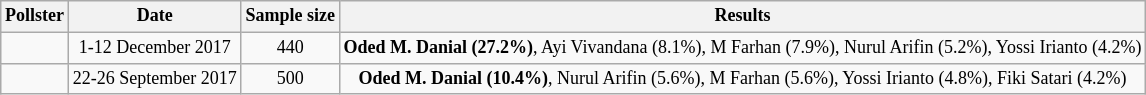<table class="wikitable sortable" style="text-align: center; font-size: 75%;">
<tr>
<th>Pollster</th>
<th>Date</th>
<th>Sample size</th>
<th>Results</th>
</tr>
<tr>
<td></td>
<td>1-12 December 2017</td>
<td>440</td>
<td><strong>Oded M. Danial (27.2%)</strong>, Ayi Vivandana (8.1%), M Farhan (7.9%), Nurul Arifin (5.2%), Yossi Irianto (4.2%)</td>
</tr>
<tr>
<td></td>
<td>22-26 September 2017</td>
<td>500</td>
<td><strong>Oded M. Danial (10.4%)</strong>, Nurul Arifin (5.6%), M Farhan (5.6%), Yossi Irianto (4.8%), Fiki Satari (4.2%)</td>
</tr>
</table>
